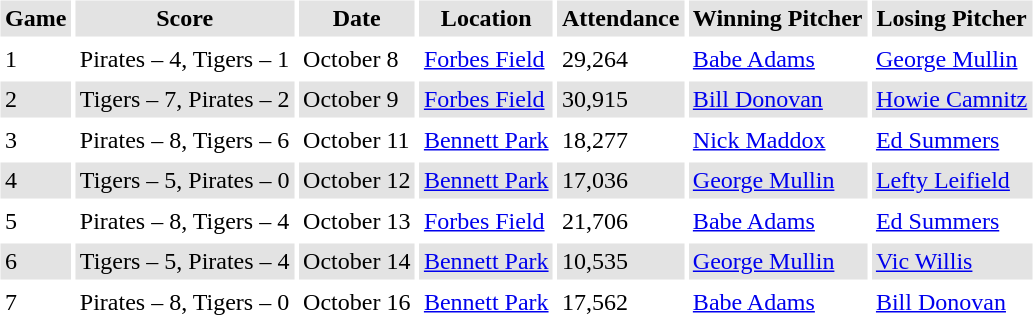<table border="0" cellspacing="3" cellpadding="3">
<tr style="background: #e3e3e3;">
<th>Game</th>
<th>Score</th>
<th>Date</th>
<th>Location</th>
<th>Attendance</th>
<th>Winning Pitcher</th>
<th>Losing Pitcher</th>
</tr>
<tr>
<td>1</td>
<td>Pirates – 4, Tigers – 1</td>
<td>October 8</td>
<td><a href='#'>Forbes Field</a></td>
<td>29,264</td>
<td><a href='#'>Babe Adams</a></td>
<td><a href='#'>George Mullin</a></td>
</tr>
<tr style="background: #e3e3e3;">
<td>2</td>
<td>Tigers – 7, Pirates – 2</td>
<td>October 9</td>
<td><a href='#'>Forbes Field</a></td>
<td>30,915</td>
<td><a href='#'>Bill Donovan</a></td>
<td><a href='#'>Howie Camnitz</a></td>
</tr>
<tr>
<td>3</td>
<td>Pirates – 8, Tigers – 6</td>
<td>October 11</td>
<td><a href='#'>Bennett Park</a></td>
<td>18,277</td>
<td><a href='#'>Nick Maddox</a></td>
<td><a href='#'>Ed Summers</a></td>
</tr>
<tr style="background: #e3e3e3;">
<td>4</td>
<td>Tigers – 5, Pirates – 0</td>
<td>October 12</td>
<td><a href='#'>Bennett Park</a></td>
<td>17,036</td>
<td><a href='#'>George Mullin</a></td>
<td><a href='#'>Lefty Leifield</a></td>
</tr>
<tr>
<td>5</td>
<td>Pirates – 8, Tigers – 4</td>
<td>October 13</td>
<td><a href='#'>Forbes Field</a></td>
<td>21,706</td>
<td><a href='#'>Babe Adams</a></td>
<td><a href='#'>Ed Summers</a></td>
</tr>
<tr style="background: #e3e3e3;">
<td>6</td>
<td>Tigers – 5, Pirates – 4</td>
<td>October 14</td>
<td><a href='#'>Bennett Park</a></td>
<td>10,535</td>
<td><a href='#'>George Mullin</a></td>
<td><a href='#'>Vic Willis</a></td>
</tr>
<tr>
<td>7</td>
<td>Pirates – 8, Tigers – 0</td>
<td>October 16</td>
<td><a href='#'>Bennett Park</a></td>
<td>17,562</td>
<td><a href='#'>Babe Adams</a></td>
<td><a href='#'>Bill Donovan</a></td>
</tr>
</table>
